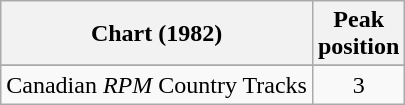<table class="wikitable sortable">
<tr>
<th align="left">Chart (1982)</th>
<th align="center">Peak<br>position</th>
</tr>
<tr>
</tr>
<tr>
<td align="left">Canadian <em>RPM</em> Country Tracks</td>
<td align="center">3</td>
</tr>
</table>
